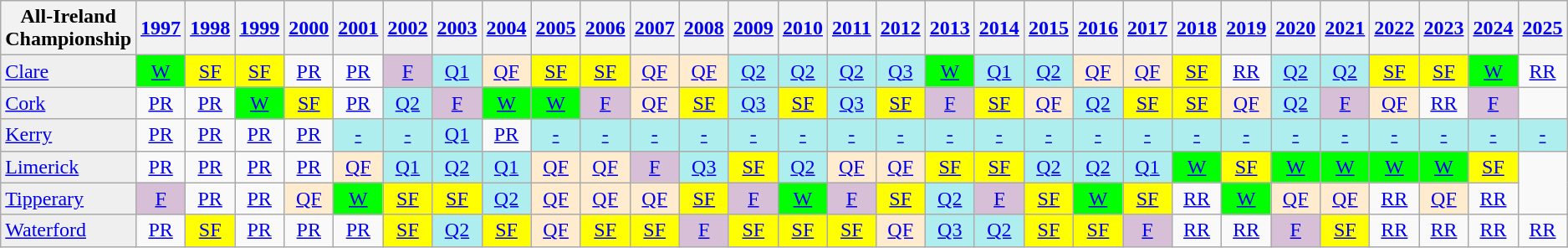<table class=wikitable style=text-align:center>
<tr>
<th width=150>All-Ireland Championship</th>
<th><a href='#'>1997</a></th>
<th><a href='#'>1998</a></th>
<th><a href='#'>1999</a></th>
<th><a href='#'>2000</a></th>
<th><a href='#'>2001</a></th>
<th><a href='#'>2002</a></th>
<th><a href='#'>2003</a></th>
<th><a href='#'>2004</a></th>
<th><a href='#'>2005</a></th>
<th><a href='#'>2006</a></th>
<th><a href='#'>2007</a></th>
<th><a href='#'>2008</a></th>
<th><a href='#'>2009</a></th>
<th><a href='#'>2010</a></th>
<th><a href='#'>2011</a></th>
<th><a href='#'>2012</a></th>
<th><a href='#'>2013</a></th>
<th><a href='#'>2014</a></th>
<th><a href='#'>2015</a></th>
<th><a href='#'>2016</a></th>
<th><a href='#'>2017</a></th>
<th><a href='#'>2018</a></th>
<th><a href='#'>2019</a></th>
<th><a href='#'>2020</a></th>
<th><a href='#'>2021</a></th>
<th><a href='#'>2022</a></th>
<th><a href='#'>2023</a></th>
<th><a href='#'>2024</a></th>
<th><a href='#'>2025</a></th>
</tr>
<tr>
<td style="background:#efefef; text-align:left;"><a href='#'>Clare</a></td>
<td bgcolor=lime><a href='#'>W</a></td>
<td bgcolor=yellow><a href='#'>SF</a></td>
<td bgcolor=yellow><a href='#'>SF</a></td>
<td style="background:#afeeee:"><a href='#'>PR</a></td>
<td style="background:#afeeee:"><a href='#'>PR</a></td>
<td bgcolor=thistle><a href='#'>F</a></td>
<td style="background:#afeeee;"><a href='#'>Q1</a></td>
<td style="background:#ffebcd;"><a href='#'>QF</a></td>
<td bgcolor=yellow><a href='#'>SF</a></td>
<td bgcolor=yellow><a href='#'>SF</a></td>
<td style="background:#ffebcd;"><a href='#'>QF</a></td>
<td style="background:#ffebcd;"><a href='#'>QF</a></td>
<td style="background:#afeeee;"><a href='#'>Q2</a></td>
<td style="background:#afeeee;"><a href='#'>Q2</a></td>
<td style="background:#afeeee;"><a href='#'>Q2</a></td>
<td style="background:#afeeee;"><a href='#'>Q3</a></td>
<td bgcolor=lime><a href='#'>W</a></td>
<td style="background:#afeeee;"><a href='#'>Q1</a></td>
<td style="background:#afeeee;"><a href='#'>Q2</a></td>
<td style="background:#ffebcd;"><a href='#'>QF</a></td>
<td style="background:#ffebcd;"><a href='#'>QF</a></td>
<td bgcolor=yellow><a href='#'>SF</a></td>
<td style="background:#afeeee:"><a href='#'>RR</a></td>
<td style="background:#afeeee;"><a href='#'>Q2</a></td>
<td style="background:#afeeee;"><a href='#'>Q2</a></td>
<td bgcolor=yellow><a href='#'>SF</a></td>
<td bgcolor=yellow><a href='#'>SF</a></td>
<td bgcolor=lime><a href='#'>W</a></td>
<td style="background:#afeeee:"><a href='#'>RR</a></td>
</tr>
<tr>
<td style="background:#efefef; text-align:left;"><a href='#'>Cork</a></td>
<td style="background:#afeeee:"><a href='#'>PR</a></td>
<td style="background:#afeeee:"><a href='#'>PR</a></td>
<td bgcolor=lime><a href='#'>W</a></td>
<td bgcolor=yellow><a href='#'>SF</a></td>
<td style="background:#afeeee:"><a href='#'>PR</a></td>
<td style="background:#afeeee;"><a href='#'>Q2</a></td>
<td bgcolor=thistle><a href='#'>F</a></td>
<td bgcolor=lime><a href='#'>W</a></td>
<td bgcolor=lime><a href='#'>W</a></td>
<td bgcolor=thistle><a href='#'>F</a></td>
<td style="background:#ffebcd;"><a href='#'>QF</a></td>
<td bgcolor=yellow><a href='#'>SF</a></td>
<td style="background:#afeeee;"><a href='#'>Q3</a></td>
<td bgcolor=yellow><a href='#'>SF</a></td>
<td style="background:#afeeee;"><a href='#'>Q3</a></td>
<td bgcolor=yellow><a href='#'>SF</a></td>
<td bgcolor=thistle><a href='#'>F</a></td>
<td bgcolor=yellow><a href='#'>SF</a></td>
<td style="background:#ffebcd;"><a href='#'>QF</a></td>
<td style="background:#afeeee;"><a href='#'>Q2</a></td>
<td bgcolor=yellow><a href='#'>SF</a></td>
<td bgcolor=yellow><a href='#'>SF</a></td>
<td style="background:#ffebcd;"><a href='#'>QF</a></td>
<td style="background:#afeeee;"><a href='#'>Q2</a></td>
<td bgcolor=thistle><a href='#'>F</a></td>
<td style="background:#ffebcd;"><a href='#'>QF</a></td>
<td style="background:#afeeee:"><a href='#'>RR</a></td>
<td bgcolor=thistle><a href='#'>F</a></td>
</tr>
<tr>
<td style="background:#efefef; text-align:left;"><a href='#'>Kerry</a></td>
<td style="background:#afeeee:"><a href='#'>PR</a></td>
<td style="background:#afeeee:"><a href='#'>PR</a></td>
<td style="background:#afeeee:"><a href='#'>PR</a></td>
<td style="background:#afeeee:"><a href='#'>PR</a></td>
<td style="background:#afeeee;"><a href='#'>-</a></td>
<td style="background:#afeeee;"><a href='#'>-</a></td>
<td style="background:#afeeee;"><a href='#'>Q1</a></td>
<td style="background:#afeeee:"><a href='#'>PR</a></td>
<td style="background:#afeeee;"><a href='#'>-</a></td>
<td style="background:#afeeee;"><a href='#'>-</a></td>
<td style="background:#afeeee;"><a href='#'>-</a></td>
<td style="background:#afeeee;"><a href='#'>-</a></td>
<td style="background:#afeeee;"><a href='#'>-</a></td>
<td style="background:#afeeee;"><a href='#'>-</a></td>
<td style="background:#afeeee;"><a href='#'>-</a></td>
<td style="background:#afeeee;"><a href='#'>-</a></td>
<td style="background:#afeeee;"><a href='#'>-</a></td>
<td style="background:#afeeee;"><a href='#'>-</a></td>
<td style="background:#afeeee;"><a href='#'>-</a></td>
<td style="background:#afeeee;"><a href='#'>-</a></td>
<td style="background:#afeeee;"><a href='#'>-</a></td>
<td style="background:#afeeee;"><a href='#'>-</a></td>
<td style="background:#afeeee;"><a href='#'>-</a></td>
<td style="background:#afeeee;"><a href='#'>-</a></td>
<td style="background:#afeeee;"><a href='#'>-</a></td>
<td style="background:#afeeee;"><a href='#'>-</a></td>
<td style="background:#afeeee;"><a href='#'>-</a></td>
<td style="background:#afeeee;"><a href='#'>-</a></td>
<td style="background:#afeeee;"><a href='#'>-</a></td>
</tr>
<tr>
<td style="background:#efefef; text-align:left;"><a href='#'>Limerick</a></td>
<td style="background:#afeeee:"><a href='#'>PR</a></td>
<td style="background:#afeeee:"><a href='#'>PR</a></td>
<td style="background:#afeeee:"><a href='#'>PR</a></td>
<td style="background:#afeeee:"><a href='#'>PR</a></td>
<td style="background:#ffebcd;"><a href='#'>QF</a></td>
<td style="background:#afeeee;"><a href='#'>Q1</a></td>
<td style="background:#afeeee;"><a href='#'>Q2</a></td>
<td style="background:#afeeee;"><a href='#'>Q1</a></td>
<td style="background:#ffebcd;"><a href='#'>QF</a></td>
<td style="background:#ffebcd;"><a href='#'>QF</a></td>
<td bgcolor=thistle><a href='#'>F</a></td>
<td style="background:#afeeee;"><a href='#'>Q3</a></td>
<td bgcolor=yellow><a href='#'>SF</a></td>
<td style="background:#afeeee;"><a href='#'>Q2</a></td>
<td style="background:#ffebcd;"><a href='#'>QF</a></td>
<td style="background:#ffebcd;"><a href='#'>QF</a></td>
<td bgcolor=yellow><a href='#'>SF</a></td>
<td bgcolor=yellow><a href='#'>SF</a></td>
<td style="background:#afeeee;"><a href='#'>Q2</a></td>
<td style="background:#afeeee;"><a href='#'>Q2</a></td>
<td style="background:#afeeee;"><a href='#'>Q1</a></td>
<td bgcolor=lime><a href='#'>W</a></td>
<td bgcolor=yellow><a href='#'>SF</a></td>
<td bgcolor=lime><a href='#'>W</a></td>
<td bgcolor=lime><a href='#'>W</a></td>
<td bgcolor=lime><a href='#'>W</a></td>
<td bgcolor=lime><a href='#'>W</a></td>
<td bgcolor=yellow><a href='#'>SF</a></td>
</tr>
<tr>
<td style="background:#efefef; text-align:left;"><a href='#'>Tipperary</a></td>
<td bgcolor=thistle><a href='#'>F</a></td>
<td style="background:#afeeee:"><a href='#'>PR</a></td>
<td style="background:#afeeee:"><a href='#'>PR</a></td>
<td style="background:#ffebcd;"><a href='#'>QF</a></td>
<td bgcolor=lime><a href='#'>W</a></td>
<td bgcolor=yellow><a href='#'>SF</a></td>
<td bgcolor=yellow><a href='#'>SF</a></td>
<td style="background:#afeeee;"><a href='#'>Q2</a></td>
<td style="background:#ffebcd;"><a href='#'>QF</a></td>
<td style="background:#ffebcd;"><a href='#'>QF</a></td>
<td style="background:#ffebcd;"><a href='#'>QF</a></td>
<td bgcolor=yellow><a href='#'>SF</a></td>
<td bgcolor=thistle><a href='#'>F</a></td>
<td bgcolor=lime><a href='#'>W</a></td>
<td bgcolor=thistle><a href='#'>F</a></td>
<td bgcolor=yellow><a href='#'>SF</a></td>
<td style="background:#afeeee;"><a href='#'>Q2</a></td>
<td bgcolor=thistle><a href='#'>F</a></td>
<td bgcolor=yellow><a href='#'>SF</a></td>
<td bgcolor=lime><a href='#'>W</a></td>
<td bgcolor=yellow><a href='#'>SF</a></td>
<td style="background:#afeeee:"><a href='#'>RR</a></td>
<td bgcolor=lime><a href='#'>W</a></td>
<td style="background:#ffebcd;"><a href='#'>QF</a></td>
<td style="background:#ffebcd;"><a href='#'>QF</a></td>
<td style="background:#afeeee:"><a href='#'>RR</a></td>
<td style="background:#ffebcd;"><a href='#'>QF</a></td>
<td style="background:#afeeee:"><a href='#'>RR</a></td>
</tr>
<tr>
<td style="background:#efefef; text-align:left;"><a href='#'>Waterford</a></td>
<td style="background:#afeeee:"><a href='#'>PR</a></td>
<td bgcolor=yellow><a href='#'>SF</a></td>
<td style="background:#afeeee:"><a href='#'>PR</a></td>
<td style="background:#afeeee:"><a href='#'>PR</a></td>
<td style="background:#afeeee:"><a href='#'>PR</a></td>
<td bgcolor=yellow><a href='#'>SF</a></td>
<td style="background:#afeeee;"><a href='#'>Q2</a></td>
<td bgcolor=yellow><a href='#'>SF</a></td>
<td style="background:#ffebcd;"><a href='#'>QF</a></td>
<td bgcolor=yellow><a href='#'>SF</a></td>
<td bgcolor=yellow><a href='#'>SF</a></td>
<td bgcolor=thistle><a href='#'>F</a></td>
<td bgcolor=yellow><a href='#'>SF</a></td>
<td bgcolor=yellow><a href='#'>SF</a></td>
<td bgcolor=yellow><a href='#'>SF</a></td>
<td style="background:#ffebcd;"><a href='#'>QF</a></td>
<td style="background:#afeeee;"><a href='#'>Q3</a></td>
<td style="background:#afeeee;"><a href='#'>Q2</a></td>
<td bgcolor=yellow><a href='#'>SF</a></td>
<td bgcolor=yellow><a href='#'>SF</a></td>
<td bgcolor=thistle><a href='#'>F</a></td>
<td style="background:#afeeee:"><a href='#'>RR</a></td>
<td style="background:#afeeee:"><a href='#'>RR</a></td>
<td bgcolor=thistle><a href='#'>F</a></td>
<td bgcolor=yellow><a href='#'>SF</a></td>
<td style="background:#afeeee:"><a href='#'>RR</a></td>
<td style="background:#afeeee:"><a href='#'>RR</a></td>
<td style="background:#afeeee:"><a href='#'>RR</a></td>
<td style="background:#afeeee:"><a href='#'>RR</a></td>
</tr>
</table>
